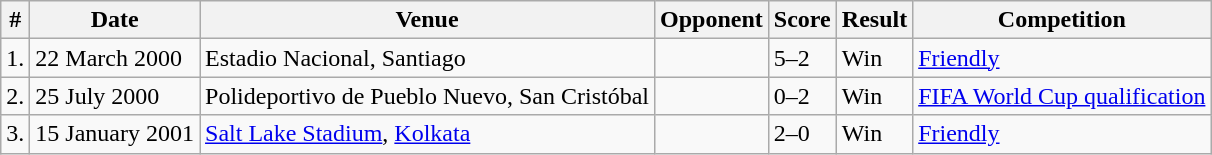<table class="wikitable">
<tr>
<th>#</th>
<th>Date</th>
<th>Venue</th>
<th>Opponent</th>
<th>Score</th>
<th>Result</th>
<th>Competition</th>
</tr>
<tr>
<td>1.</td>
<td>22 March  2000</td>
<td>Estadio Nacional, Santiago</td>
<td></td>
<td>5–2</td>
<td>Win</td>
<td><a href='#'>Friendly</a></td>
</tr>
<tr>
<td>2.</td>
<td>25 July 2000</td>
<td>Polideportivo de Pueblo Nuevo, San Cristóbal</td>
<td></td>
<td>0–2</td>
<td>Win</td>
<td><a href='#'>FIFA World Cup qualification</a></td>
</tr>
<tr>
<td>3.</td>
<td>15 January 2001</td>
<td><a href='#'>Salt Lake Stadium</a>, <a href='#'>Kolkata</a></td>
<td></td>
<td>2–0</td>
<td>Win</td>
<td><a href='#'>Friendly</a></td>
</tr>
</table>
